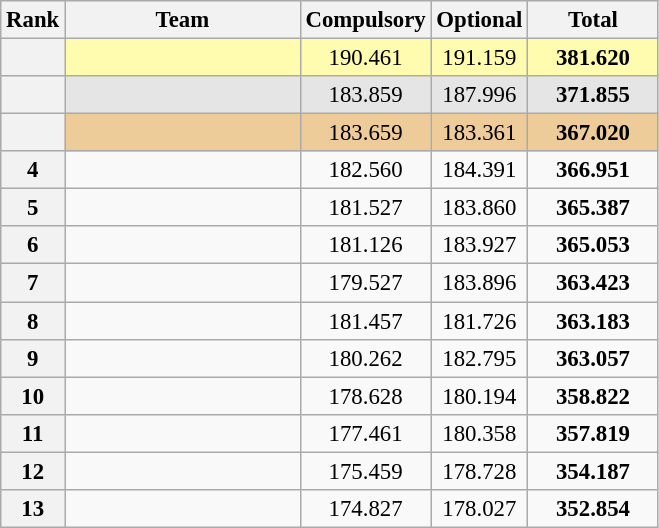<table class="wikitable sortable" style="text-align:center; font-size:95%">
<tr>
<th scope="col" style="width:25px;">Rank</th>
<th scope="col" style="width:150px;">Team</th>
<th scope="col" style="width:50px;">Compulsory</th>
<th scope="col" style="width:50px;">Optional</th>
<th scope="col" style="width:80px;">Total</th>
</tr>
<tr style="background:#fffcaf;">
<th scope=row style="text-align:center"></th>
<td style="text-align:left;"><strong></strong></td>
<td>190.461</td>
<td>191.159</td>
<td><strong>381.620</strong></td>
</tr>
<tr style="background:#e5e5e5;">
<th scope=row style="text-align:center"></th>
<td style="text-align:left;"><strong></strong></td>
<td>183.859</td>
<td>187.996</td>
<td><strong>371.855</strong></td>
</tr>
<tr style="background:#ec9;">
<th scope=row style="text-align:center"></th>
<td style="text-align:left;"><strong></strong></td>
<td>183.659</td>
<td>183.361</td>
<td><strong>367.020</strong></td>
</tr>
<tr>
<th scope=row style="text-align:center">4</th>
<td style="text-align:left;"></td>
<td>182.560</td>
<td>184.391</td>
<td><strong>366.951</strong></td>
</tr>
<tr>
<th scope=row style="text-align:center">5</th>
<td style="text-align:left;"></td>
<td>181.527</td>
<td>183.860</td>
<td><strong>365.387</strong></td>
</tr>
<tr>
<th scope=row style="text-align:center">6</th>
<td style="text-align:left;"></td>
<td>181.126</td>
<td>183.927</td>
<td><strong>365.053</strong></td>
</tr>
<tr>
<th scope=row style="text-align:center">7</th>
<td style="text-align:left;"></td>
<td>179.527</td>
<td>183.896</td>
<td><strong>363.423</strong></td>
</tr>
<tr>
<th scope=row style="text-align:center">8</th>
<td style="text-align:left;"></td>
<td>181.457</td>
<td>181.726</td>
<td><strong>363.183</strong></td>
</tr>
<tr>
<th scope=row style="text-align:center">9</th>
<td style="text-align:left;"></td>
<td>180.262</td>
<td>182.795</td>
<td><strong>363.057</strong></td>
</tr>
<tr>
<th scope=row style="text-align:center">10</th>
<td style="text-align:left;"></td>
<td>178.628</td>
<td>180.194</td>
<td><strong>358.822</strong></td>
</tr>
<tr>
<th scope=row style="text-align:center">11</th>
<td style="text-align:left;"></td>
<td>177.461</td>
<td>180.358</td>
<td><strong>357.819</strong></td>
</tr>
<tr>
<th scope=row style="text-align:center">12</th>
<td style="text-align:left;"></td>
<td>175.459</td>
<td>178.728</td>
<td><strong>354.187</strong></td>
</tr>
<tr>
<th scope=row style="text-align:center">13</th>
<td style="text-align:left;"></td>
<td>174.827</td>
<td>178.027</td>
<td><strong>352.854</strong></td>
</tr>
</table>
